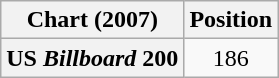<table class="wikitable plainrowheaders" style="text-align:center">
<tr>
<th scope="col">Chart (2007)</th>
<th scope="col">Position</th>
</tr>
<tr>
<th scope="row">US <em>Billboard</em> 200</th>
<td>186</td>
</tr>
</table>
